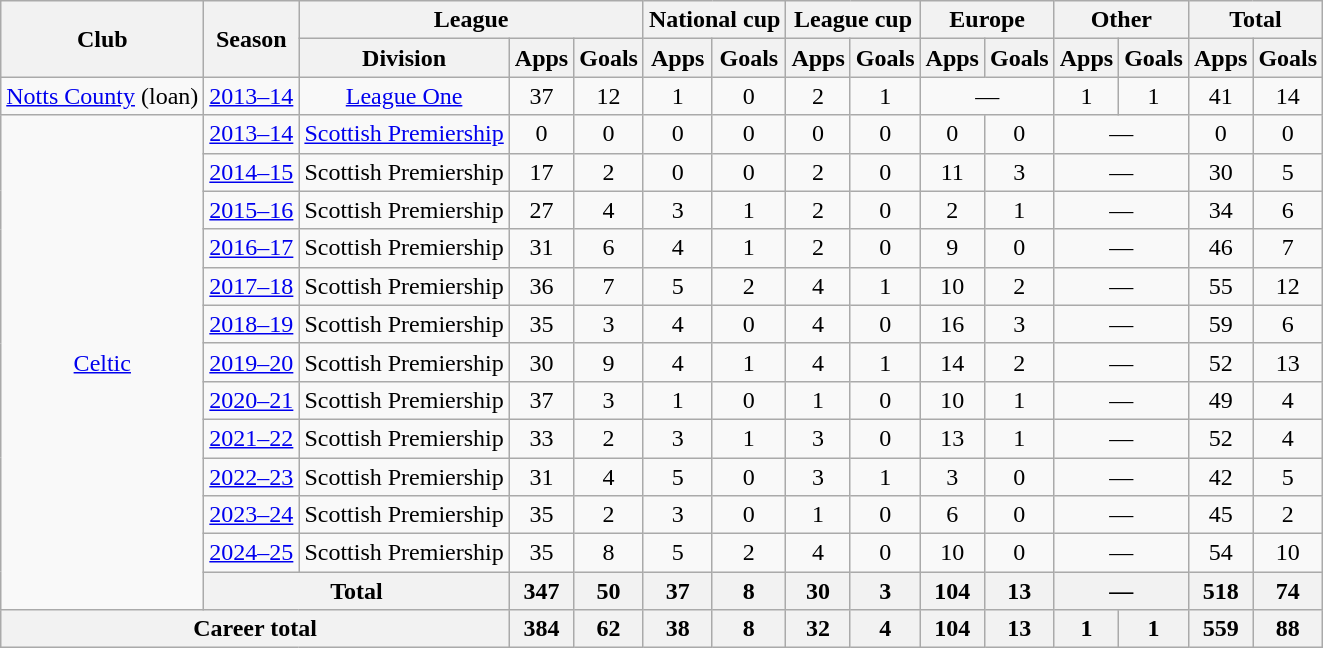<table class="wikitable" style="text-align:center">
<tr>
<th rowspan="2">Club</th>
<th rowspan="2">Season</th>
<th colspan="3">League</th>
<th colspan="2">National cup</th>
<th colspan="2">League cup</th>
<th colspan="2">Europe</th>
<th colspan="2">Other</th>
<th colspan="2">Total</th>
</tr>
<tr>
<th>Division</th>
<th>Apps</th>
<th>Goals</th>
<th>Apps</th>
<th>Goals</th>
<th>Apps</th>
<th>Goals</th>
<th>Apps</th>
<th>Goals</th>
<th>Apps</th>
<th>Goals</th>
<th>Apps</th>
<th>Goals</th>
</tr>
<tr>
<td><a href='#'>Notts County</a> (loan)</td>
<td><a href='#'>2013–14</a></td>
<td><a href='#'>League One</a></td>
<td>37</td>
<td>12</td>
<td>1</td>
<td>0</td>
<td>2</td>
<td>1</td>
<td colspan="2">—</td>
<td>1</td>
<td>1</td>
<td>41</td>
<td>14</td>
</tr>
<tr>
<td rowspan="13"><a href='#'>Celtic</a></td>
<td><a href='#'>2013–14</a></td>
<td><a href='#'>Scottish Premiership</a></td>
<td>0</td>
<td>0</td>
<td>0</td>
<td>0</td>
<td>0</td>
<td>0</td>
<td>0</td>
<td>0</td>
<td colspan="2">—</td>
<td>0</td>
<td>0</td>
</tr>
<tr>
<td><a href='#'>2014–15</a></td>
<td>Scottish Premiership</td>
<td>17</td>
<td>2</td>
<td>0</td>
<td>0</td>
<td>2</td>
<td>0</td>
<td>11</td>
<td>3</td>
<td colspan="2">—</td>
<td>30</td>
<td>5</td>
</tr>
<tr>
<td><a href='#'>2015–16</a></td>
<td>Scottish Premiership</td>
<td>27</td>
<td>4</td>
<td>3</td>
<td>1</td>
<td>2</td>
<td>0</td>
<td>2</td>
<td>1</td>
<td colspan="2">—</td>
<td>34</td>
<td>6</td>
</tr>
<tr>
<td><a href='#'>2016–17</a></td>
<td>Scottish Premiership</td>
<td>31</td>
<td>6</td>
<td>4</td>
<td>1</td>
<td>2</td>
<td>0</td>
<td>9</td>
<td>0</td>
<td colspan="2">—</td>
<td>46</td>
<td>7</td>
</tr>
<tr>
<td><a href='#'>2017–18</a></td>
<td>Scottish Premiership</td>
<td>36</td>
<td>7</td>
<td>5</td>
<td>2</td>
<td>4</td>
<td>1</td>
<td>10</td>
<td>2</td>
<td colspan="2">—</td>
<td>55</td>
<td>12</td>
</tr>
<tr>
<td><a href='#'>2018–19</a></td>
<td>Scottish Premiership</td>
<td>35</td>
<td>3</td>
<td>4</td>
<td>0</td>
<td>4</td>
<td>0</td>
<td>16</td>
<td>3</td>
<td colspan="2">—</td>
<td>59</td>
<td>6</td>
</tr>
<tr>
<td><a href='#'>2019–20</a></td>
<td>Scottish Premiership</td>
<td>30</td>
<td>9</td>
<td>4</td>
<td>1</td>
<td>4</td>
<td>1</td>
<td>14</td>
<td>2</td>
<td colspan="2">—</td>
<td>52</td>
<td>13</td>
</tr>
<tr>
<td><a href='#'>2020–21</a></td>
<td>Scottish Premiership</td>
<td>37</td>
<td>3</td>
<td>1</td>
<td>0</td>
<td>1</td>
<td>0</td>
<td>10</td>
<td>1</td>
<td colspan="2">—</td>
<td>49</td>
<td>4</td>
</tr>
<tr>
<td><a href='#'>2021–22</a></td>
<td>Scottish Premiership</td>
<td>33</td>
<td>2</td>
<td>3</td>
<td>1</td>
<td>3</td>
<td>0</td>
<td>13</td>
<td>1</td>
<td colspan="2">—</td>
<td>52</td>
<td>4</td>
</tr>
<tr>
<td><a href='#'>2022–23</a></td>
<td>Scottish Premiership</td>
<td>31</td>
<td>4</td>
<td>5</td>
<td>0</td>
<td>3</td>
<td>1</td>
<td>3</td>
<td>0</td>
<td colspan="2">—</td>
<td>42</td>
<td>5</td>
</tr>
<tr>
<td><a href='#'>2023–24</a></td>
<td>Scottish Premiership</td>
<td>35</td>
<td>2</td>
<td>3</td>
<td>0</td>
<td>1</td>
<td>0</td>
<td>6</td>
<td>0</td>
<td colspan="2">—</td>
<td>45</td>
<td>2</td>
</tr>
<tr>
<td><a href='#'>2024–25</a></td>
<td>Scottish Premiership</td>
<td>35</td>
<td>8</td>
<td>5</td>
<td>2</td>
<td>4</td>
<td>0</td>
<td>10</td>
<td>0</td>
<td colspan="2">—</td>
<td>54</td>
<td>10</td>
</tr>
<tr>
<th colspan="2">Total</th>
<th>347</th>
<th>50</th>
<th>37</th>
<th>8</th>
<th>30</th>
<th>3</th>
<th>104</th>
<th>13</th>
<th colspan="2">—</th>
<th>518</th>
<th>74</th>
</tr>
<tr>
<th colspan="3">Career total</th>
<th>384</th>
<th>62</th>
<th>38</th>
<th>8</th>
<th>32</th>
<th>4</th>
<th>104</th>
<th>13</th>
<th>1</th>
<th>1</th>
<th>559</th>
<th>88</th>
</tr>
</table>
